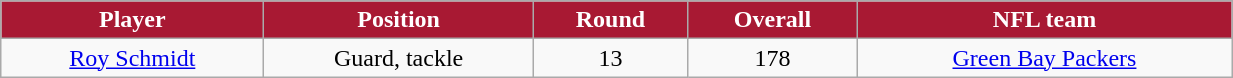<table class="wikitable" width="65%">
<tr align="center" style="background:#A81933;color:#FFFFFF;">
<td><strong>Player</strong></td>
<td><strong>Position</strong></td>
<td><strong>Round</strong></td>
<td><strong>Overall</strong></td>
<td><strong>NFL team</strong></td>
</tr>
<tr align="center" bgcolor="">
<td><a href='#'>Roy Schmidt</a></td>
<td>Guard, tackle</td>
<td>13</td>
<td>178</td>
<td><a href='#'>Green Bay Packers</a></td>
</tr>
</table>
